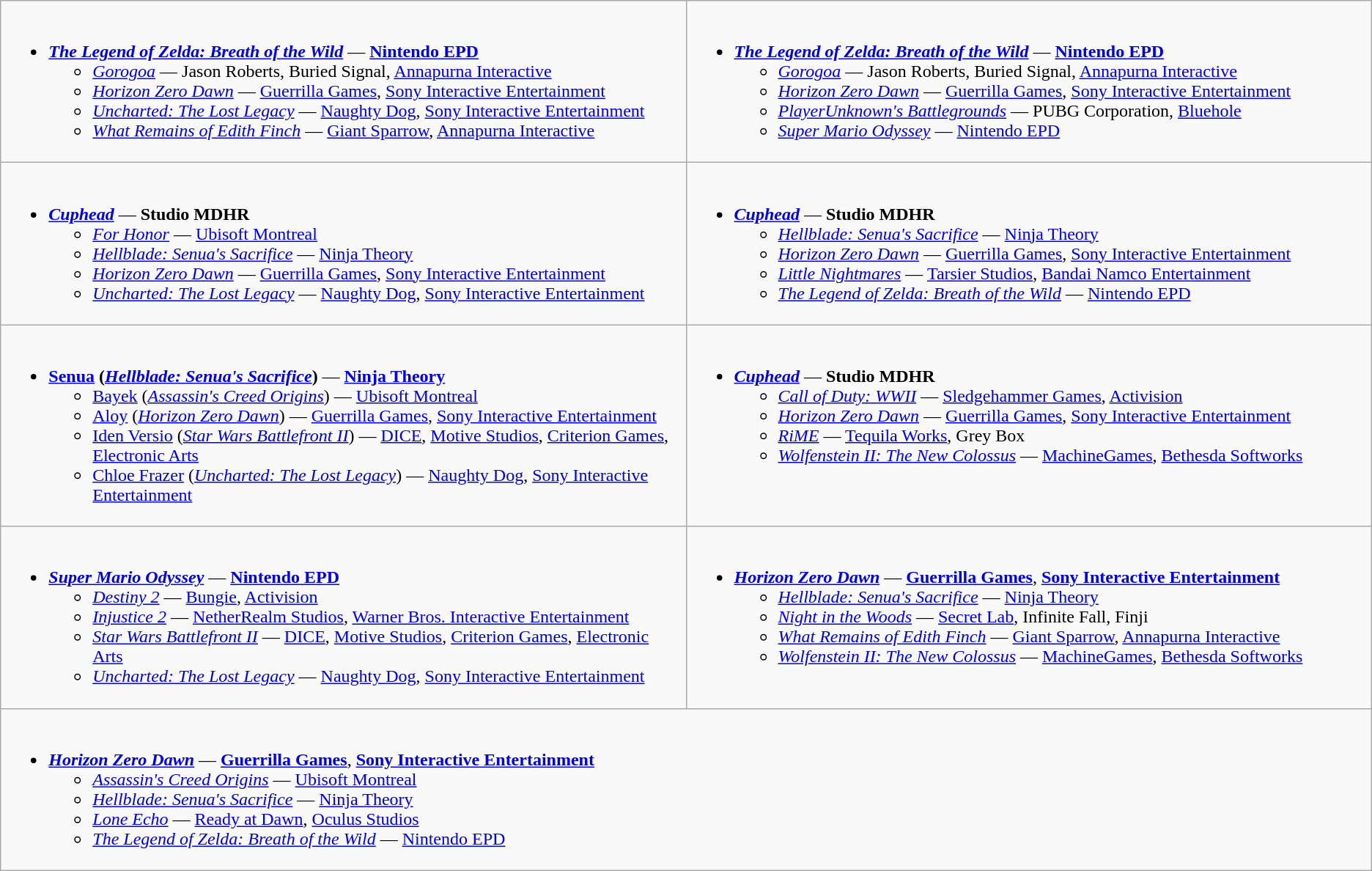<table class="wikitable">
<tr>
<td valign="top" width="50%"><br><ul><li><strong><em><a href='#'>The Legend of Zelda: Breath of the Wild</a></em></strong> — <strong><a href='#'>Nintendo EPD</a></strong><ul><li><em><a href='#'>Gorogoa</a></em> — Jason Roberts, Buried Signal, <a href='#'>Annapurna Interactive</a></li><li><em><a href='#'>Horizon Zero Dawn</a></em> — <a href='#'>Guerrilla Games</a>, <a href='#'>Sony Interactive Entertainment</a></li><li><em><a href='#'>Uncharted: The Lost Legacy</a></em> — <a href='#'>Naughty Dog</a>, <a href='#'>Sony Interactive Entertainment</a></li><li><em><a href='#'>What Remains of Edith Finch</a></em> — <a href='#'>Giant Sparrow</a>, <a href='#'>Annapurna Interactive</a></li></ul></li></ul></td>
<td valign="top" width="50%"><br><ul><li><strong><em><a href='#'>The Legend of Zelda: Breath of the Wild</a></em></strong> — <strong><a href='#'>Nintendo EPD</a></strong><ul><li><em><a href='#'>Gorogoa</a></em> — Jason Roberts, Buried Signal, <a href='#'>Annapurna Interactive</a></li><li><em><a href='#'>Horizon Zero Dawn</a></em> — <a href='#'>Guerrilla Games</a>, <a href='#'>Sony Interactive Entertainment</a></li><li><em><a href='#'>PlayerUnknown's Battlegrounds</a></em> — PUBG Corporation, <a href='#'>Bluehole</a></li><li><em><a href='#'>Super Mario Odyssey</a></em> — <a href='#'>Nintendo EPD</a></li></ul></li></ul></td>
</tr>
<tr>
<td valign="top" width="50%"><br><ul><li><strong><em><a href='#'>Cuphead</a></em></strong> — <strong>Studio MDHR</strong><ul><li><em><a href='#'>For Honor</a></em> — <a href='#'>Ubisoft Montreal</a></li><li><em><a href='#'>Hellblade: Senua's Sacrifice</a></em> — <a href='#'>Ninja Theory</a></li><li><em><a href='#'>Horizon Zero Dawn</a></em> — <a href='#'>Guerrilla Games</a>, <a href='#'>Sony Interactive Entertainment</a></li><li><em><a href='#'>Uncharted: The Lost Legacy</a></em> — <a href='#'>Naughty Dog</a>, <a href='#'>Sony Interactive Entertainment</a></li></ul></li></ul></td>
<td valign="top" width="50%"><br><ul><li><strong><em><a href='#'>Cuphead</a></em></strong> — <strong>Studio MDHR</strong><ul><li><em><a href='#'>Hellblade: Senua's Sacrifice</a></em> — <a href='#'>Ninja Theory</a></li><li><em><a href='#'>Horizon Zero Dawn</a></em> — <a href='#'>Guerrilla Games</a>, <a href='#'>Sony Interactive Entertainment</a></li><li><em><a href='#'>Little Nightmares</a></em> — <a href='#'>Tarsier Studios</a>, <a href='#'>Bandai Namco Entertainment</a></li><li><em><a href='#'>The Legend of Zelda: Breath of the Wild</a></em> — <a href='#'>Nintendo EPD</a></li></ul></li></ul></td>
</tr>
<tr>
<td valign="top" width="50%"><br><ul><li><strong><a href='#'>Senua</a></strong> <strong>(<em><a href='#'>Hellblade: Senua's Sacrifice</a></em>)</strong> — <strong><a href='#'>Ninja Theory</a></strong><ul><li><a href='#'>Bayek</a> (<em><a href='#'>Assassin's Creed Origins</a></em>) — <a href='#'>Ubisoft Montreal</a></li><li><a href='#'>Aloy</a> (<em><a href='#'>Horizon Zero Dawn</a></em>) — <a href='#'>Guerrilla Games</a>, <a href='#'>Sony Interactive Entertainment</a></li><li><a href='#'>Iden Versio</a> (<em><a href='#'>Star Wars Battlefront II</a></em>) — <a href='#'>DICE</a>, <a href='#'>Motive Studios</a>, <a href='#'>Criterion Games</a>, <a href='#'>Electronic Arts</a></li><li><a href='#'>Chloe Frazer</a> (<em><a href='#'>Uncharted: The Lost Legacy</a></em>) — <a href='#'>Naughty Dog</a>, <a href='#'>Sony Interactive Entertainment</a></li></ul></li></ul></td>
<td valign="top" width="50%"><br><ul><li><strong><em><a href='#'>Cuphead</a></em></strong> — <strong>Studio MDHR</strong><ul><li><em><a href='#'>Call of Duty: WWII</a></em> — <a href='#'>Sledgehammer Games</a>, <a href='#'>Activision</a></li><li><em><a href='#'>Horizon Zero Dawn</a></em> — <a href='#'>Guerrilla Games</a>, <a href='#'>Sony Interactive Entertainment</a></li><li><em><a href='#'>RiME</a></em> — <a href='#'>Tequila Works</a>, Grey Box</li><li><em><a href='#'>Wolfenstein II: The New Colossus</a></em> — <a href='#'>MachineGames</a>, <a href='#'>Bethesda Softworks</a></li></ul></li></ul></td>
</tr>
<tr>
<td valign="top" width="50%"><br><ul><li><strong><em><a href='#'>Super Mario Odyssey</a></em></strong> — <strong><a href='#'>Nintendo EPD</a></strong><ul><li><em><a href='#'>Destiny 2</a></em> — <a href='#'>Bungie</a>, <a href='#'>Activision</a></li><li><em><a href='#'>Injustice 2</a></em> — <a href='#'>NetherRealm Studios</a>, <a href='#'>Warner Bros. Interactive Entertainment</a></li><li><em><a href='#'>Star Wars Battlefront II</a></em> — <a href='#'>DICE</a>, <a href='#'>Motive Studios</a>, <a href='#'>Criterion Games</a>, <a href='#'>Electronic Arts</a></li><li><em><a href='#'>Uncharted: The Lost Legacy</a></em> — <a href='#'>Naughty Dog</a>, <a href='#'>Sony Interactive Entertainment</a></li></ul></li></ul></td>
<td valign="top" width="50%"><br><ul><li><strong><em><a href='#'>Horizon Zero Dawn</a></em></strong> — <strong><a href='#'>Guerrilla Games</a></strong>, <strong><a href='#'>Sony Interactive Entertainment</a></strong><ul><li><em><a href='#'>Hellblade: Senua's Sacrifice</a></em> — <a href='#'>Ninja Theory</a></li><li><em><a href='#'>Night in the Woods</a></em> — <a href='#'>Secret Lab</a>, Infinite Fall, Finji</li><li><em><a href='#'>What Remains of Edith Finch</a></em> — <a href='#'>Giant Sparrow</a>, <a href='#'>Annapurna Interactive</a></li><li><em><a href='#'>Wolfenstein II: The New Colossus</a></em> — <a href='#'>MachineGames</a>, <a href='#'>Bethesda Softworks</a></li></ul></li></ul></td>
</tr>
<tr>
<td valign="top" width="50%" colspan="2"><br><ul><li><strong><em><a href='#'>Horizon Zero Dawn</a></em></strong> — <strong><a href='#'>Guerrilla Games</a></strong>, <strong><a href='#'>Sony Interactive Entertainment</a></strong><ul><li><em><a href='#'>Assassin's Creed Origins</a></em> — <a href='#'>Ubisoft Montreal</a></li><li><em><a href='#'>Hellblade: Senua's Sacrifice</a></em> — <a href='#'>Ninja Theory</a></li><li><em><a href='#'>Lone Echo</a></em> — <a href='#'>Ready at Dawn</a>, <a href='#'>Oculus Studios</a></li><li><em><a href='#'>The Legend of Zelda: Breath of the Wild</a></em> — <a href='#'>Nintendo EPD</a></li></ul></li></ul></td>
</tr>
</table>
